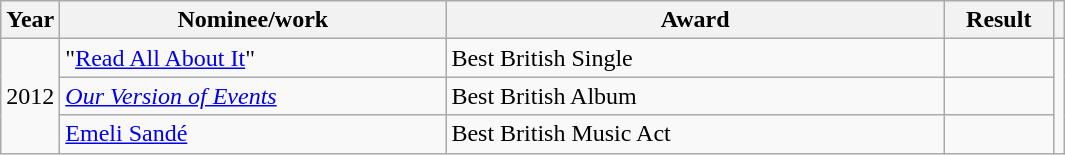<table class="wikitable">
<tr>
<th>Year</th>
<th width="250">Nominee/work</th>
<th width="325">Award</th>
<th width="65">Result</th>
<th></th>
</tr>
<tr>
<td rowspan="3">2012</td>
<td>"<a href='#'>Read All About It</a>"</td>
<td>Best British Single</td>
<td></td>
<td rowspan="3" style="text-align:center;"></td>
</tr>
<tr>
<td><em><a href='#'>Our Version of Events</a></em></td>
<td>Best British Album</td>
<td></td>
</tr>
<tr>
<td><a href='#'>Emeli Sandé</a></td>
<td>Best British Music Act</td>
<td></td>
</tr>
</table>
